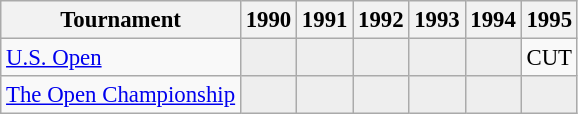<table class="wikitable" style="font-size:95%;text-align:center;">
<tr>
<th>Tournament</th>
<th>1990</th>
<th>1991</th>
<th>1992</th>
<th>1993</th>
<th>1994</th>
<th>1995</th>
</tr>
<tr>
<td align=left><a href='#'>U.S. Open</a></td>
<td style="background:#eeeeee;"></td>
<td style="background:#eeeeee;"></td>
<td style="background:#eeeeee;"></td>
<td style="background:#eeeeee;"></td>
<td style="background:#eeeeee;"></td>
<td>CUT</td>
</tr>
<tr>
<td align=left><a href='#'>The Open Championship</a></td>
<td style="background:#eeeeee;"></td>
<td style="background:#eeeeee;"></td>
<td style="background:#eeeeee;"></td>
<td style="background:#eeeeee;"></td>
<td style="background:#eeeeee;"></td>
<td style="background:#eeeeee;"></td>
</tr>
</table>
